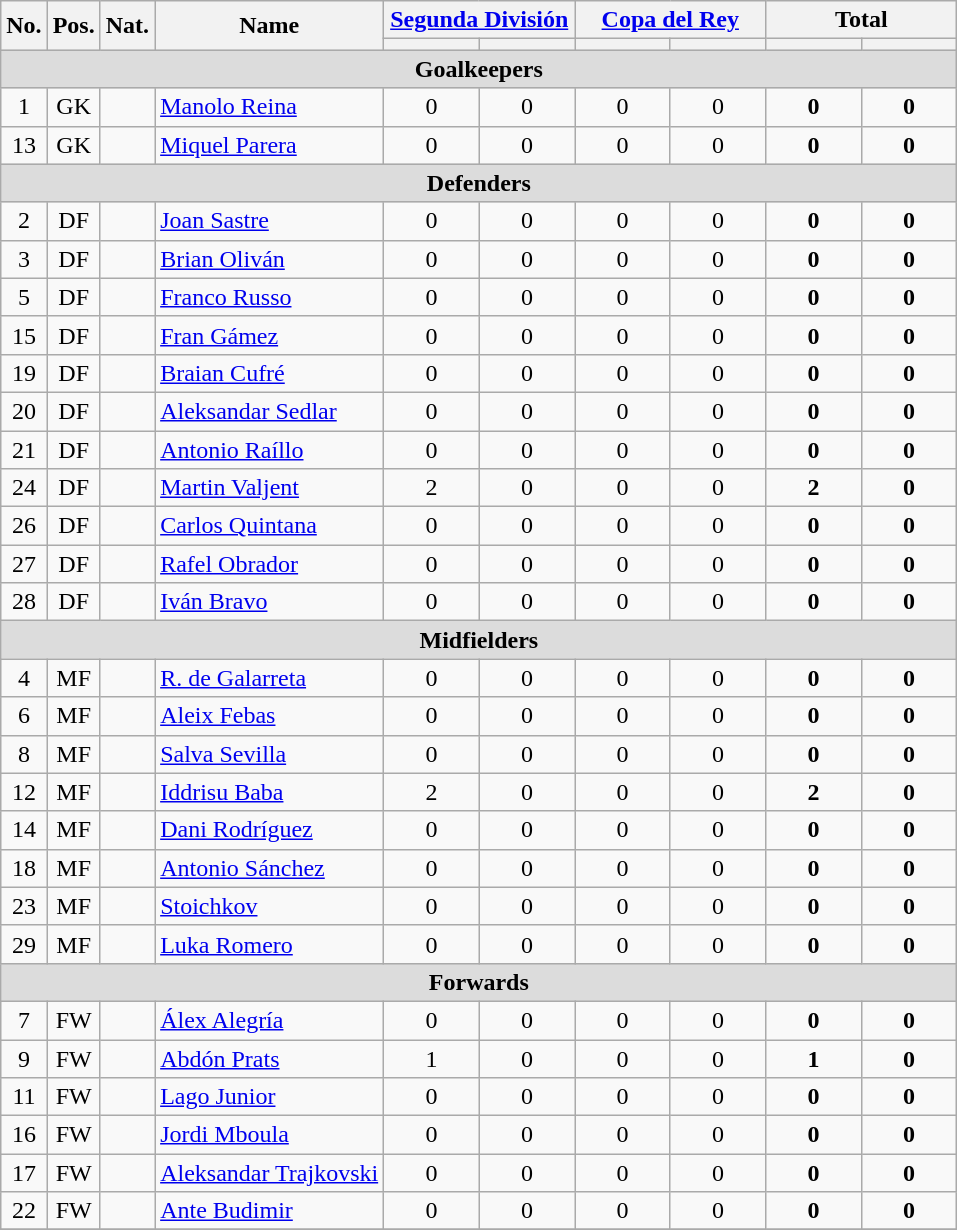<table class="wikitable sortable" style="text-align:center">
<tr>
<th rowspan="2">No.</th>
<th rowspan="2">Pos.</th>
<th rowspan="2">Nat.</th>
<th rowspan="2">Name</th>
<th colspan="2" width=120><a href='#'>Segunda División</a></th>
<th colspan="2" width=120><a href='#'>Copa del Rey</a></th>
<th colspan="2" width=120>Total</th>
</tr>
<tr>
<th></th>
<th></th>
<th></th>
<th></th>
<th></th>
<th></th>
</tr>
<tr>
<th colspan="10" style="background:#dcdcdc; text-align:center">Goalkeepers</th>
</tr>
<tr>
<td>1</td>
<td>GK</td>
<td></td>
<td align=left><a href='#'>Manolo Reina</a></td>
<td>0</td>
<td>0</td>
<td>0</td>
<td>0</td>
<td><strong>0</strong></td>
<td><strong>0</strong></td>
</tr>
<tr>
<td>13</td>
<td>GK</td>
<td></td>
<td align=left><a href='#'>Miquel Parera</a></td>
<td>0</td>
<td>0</td>
<td>0</td>
<td>0</td>
<td><strong>0</strong></td>
<td><strong>0</strong></td>
</tr>
<tr>
<th colspan="10" style="background:#dcdcdc; text-align:center">Defenders</th>
</tr>
<tr>
<td>2</td>
<td>DF</td>
<td></td>
<td align=left><a href='#'>Joan Sastre</a></td>
<td>0</td>
<td>0</td>
<td>0</td>
<td>0</td>
<td><strong>0</strong></td>
<td><strong>0</strong></td>
</tr>
<tr>
<td>3</td>
<td>DF</td>
<td></td>
<td align=left><a href='#'>Brian Oliván</a></td>
<td>0</td>
<td>0</td>
<td>0</td>
<td>0</td>
<td><strong>0</strong></td>
<td><strong>0</strong></td>
</tr>
<tr>
<td>5</td>
<td>DF</td>
<td></td>
<td align=left><a href='#'>Franco Russo</a></td>
<td>0</td>
<td>0</td>
<td>0</td>
<td>0</td>
<td><strong>0</strong></td>
<td><strong>0</strong></td>
</tr>
<tr>
<td>15</td>
<td>DF</td>
<td></td>
<td align=left><a href='#'>Fran Gámez</a></td>
<td>0</td>
<td>0</td>
<td>0</td>
<td>0</td>
<td><strong>0</strong></td>
<td><strong>0</strong></td>
</tr>
<tr>
<td>19</td>
<td>DF</td>
<td></td>
<td align=left><a href='#'>Braian Cufré</a></td>
<td>0</td>
<td>0</td>
<td>0</td>
<td>0</td>
<td><strong>0</strong></td>
<td><strong>0</strong></td>
</tr>
<tr>
<td>20</td>
<td>DF</td>
<td></td>
<td align=left><a href='#'>Aleksandar Sedlar</a></td>
<td>0</td>
<td>0</td>
<td>0</td>
<td>0</td>
<td><strong>0</strong></td>
<td><strong>0</strong></td>
</tr>
<tr>
<td>21</td>
<td>DF</td>
<td></td>
<td align=left><a href='#'>Antonio Raíllo</a></td>
<td>0</td>
<td>0</td>
<td>0</td>
<td>0</td>
<td><strong>0</strong></td>
<td><strong>0</strong></td>
</tr>
<tr>
<td>24</td>
<td>DF</td>
<td></td>
<td align=left><a href='#'>Martin Valjent</a></td>
<td>2</td>
<td>0</td>
<td>0</td>
<td>0</td>
<td><strong>2</strong></td>
<td><strong>0</strong></td>
</tr>
<tr>
<td>26</td>
<td>DF</td>
<td></td>
<td align=left><a href='#'>Carlos Quintana</a></td>
<td>0</td>
<td>0</td>
<td>0</td>
<td>0</td>
<td><strong>0</strong></td>
<td><strong>0</strong></td>
</tr>
<tr>
<td>27</td>
<td>DF</td>
<td></td>
<td align=left><a href='#'>Rafel Obrador</a></td>
<td>0</td>
<td>0</td>
<td>0</td>
<td>0</td>
<td><strong>0</strong></td>
<td><strong>0</strong></td>
</tr>
<tr>
<td>28</td>
<td>DF</td>
<td></td>
<td align=left><a href='#'>Iván Bravo</a></td>
<td>0</td>
<td>0</td>
<td>0</td>
<td>0</td>
<td><strong>0</strong></td>
<td><strong>0</strong></td>
</tr>
<tr>
<th colspan="10" style="background:#dcdcdc; text-align:center">Midfielders</th>
</tr>
<tr>
<td>4</td>
<td>MF</td>
<td></td>
<td align=left><a href='#'>R. de Galarreta</a></td>
<td>0</td>
<td>0</td>
<td>0</td>
<td>0</td>
<td><strong>0</strong></td>
<td><strong>0</strong></td>
</tr>
<tr>
<td>6</td>
<td>MF</td>
<td></td>
<td align=left><a href='#'>Aleix Febas</a></td>
<td>0</td>
<td>0</td>
<td>0</td>
<td>0</td>
<td><strong>0</strong></td>
<td><strong>0</strong></td>
</tr>
<tr>
<td>8</td>
<td>MF</td>
<td></td>
<td align=left><a href='#'>Salva Sevilla</a></td>
<td>0</td>
<td>0</td>
<td>0</td>
<td>0</td>
<td><strong>0</strong></td>
<td><strong>0</strong></td>
</tr>
<tr>
<td>12</td>
<td>MF</td>
<td></td>
<td align=left><a href='#'>Iddrisu Baba</a></td>
<td>2</td>
<td>0</td>
<td>0</td>
<td>0</td>
<td><strong>2</strong></td>
<td><strong>0</strong></td>
</tr>
<tr>
<td>14</td>
<td>MF</td>
<td></td>
<td align=left><a href='#'>Dani Rodríguez</a></td>
<td>0</td>
<td>0</td>
<td>0</td>
<td>0</td>
<td><strong>0</strong></td>
<td><strong>0</strong></td>
</tr>
<tr>
<td>18</td>
<td>MF</td>
<td></td>
<td align=left><a href='#'>Antonio Sánchez</a></td>
<td>0</td>
<td>0</td>
<td>0</td>
<td>0</td>
<td><strong>0</strong></td>
<td><strong>0</strong></td>
</tr>
<tr>
<td>23</td>
<td>MF</td>
<td></td>
<td align=left><a href='#'>Stoichkov</a></td>
<td>0</td>
<td>0</td>
<td>0</td>
<td>0</td>
<td><strong>0</strong></td>
<td><strong>0</strong></td>
</tr>
<tr>
<td>29</td>
<td>MF</td>
<td></td>
<td align=left><a href='#'>Luka Romero</a></td>
<td>0</td>
<td>0</td>
<td>0</td>
<td>0</td>
<td><strong>0</strong></td>
<td><strong>0</strong></td>
</tr>
<tr>
<th colspan="10" style="background:#dcdcdc; text-align:center">Forwards</th>
</tr>
<tr>
<td>7</td>
<td>FW</td>
<td></td>
<td align=left><a href='#'>Álex Alegría</a></td>
<td>0</td>
<td>0</td>
<td>0</td>
<td>0</td>
<td><strong>0</strong></td>
<td><strong>0</strong></td>
</tr>
<tr>
<td>9</td>
<td>FW</td>
<td></td>
<td align=left><a href='#'>Abdón Prats</a></td>
<td>1</td>
<td>0</td>
<td>0</td>
<td>0</td>
<td><strong>1</strong></td>
<td><strong>0</strong></td>
</tr>
<tr>
<td>11</td>
<td>FW</td>
<td></td>
<td align=left><a href='#'>Lago Junior</a></td>
<td>0</td>
<td>0</td>
<td>0</td>
<td>0</td>
<td><strong>0</strong></td>
<td><strong>0</strong></td>
</tr>
<tr>
<td>16</td>
<td>FW</td>
<td></td>
<td align=left><a href='#'>Jordi Mboula</a></td>
<td>0</td>
<td>0</td>
<td>0</td>
<td>0</td>
<td><strong>0</strong></td>
<td><strong>0</strong></td>
</tr>
<tr>
<td>17</td>
<td>FW</td>
<td></td>
<td align=left><a href='#'>Aleksandar Trajkovski</a></td>
<td>0</td>
<td>0</td>
<td>0</td>
<td>0</td>
<td><strong>0</strong></td>
<td><strong>0</strong></td>
</tr>
<tr>
<td>22</td>
<td>FW</td>
<td></td>
<td align=left><a href='#'>Ante Budimir</a></td>
<td>0</td>
<td>0</td>
<td>0</td>
<td>0</td>
<td><strong>0</strong></td>
<td><strong>0</strong></td>
</tr>
<tr>
</tr>
</table>
